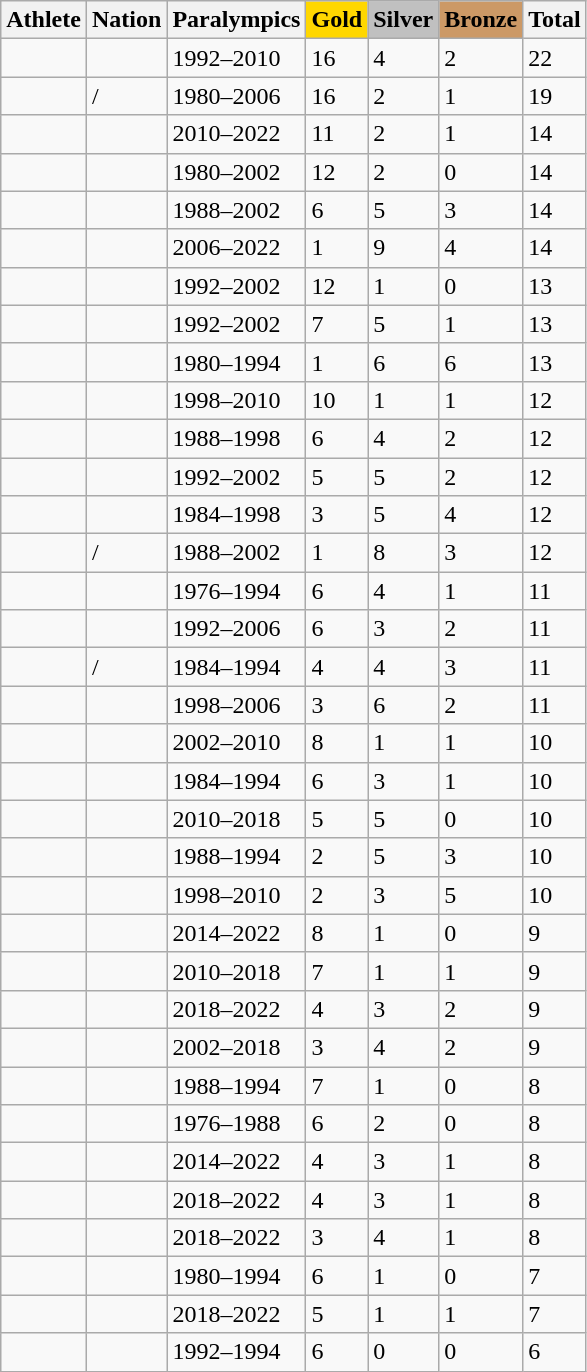<table class="wikitable sortable">
<tr>
<th>Athlete</th>
<th>Nation</th>
<th>Paralympics</th>
<th style="background-color: gold"><strong>Gold</strong></th>
<th style="background-color: silver"><strong>Silver</strong></th>
<th style="background-color: #cc9966"><strong>Bronze</strong></th>
<th>Total</th>
</tr>
<tr>
<td></td>
<td></td>
<td>1992–2010</td>
<td>16</td>
<td>4</td>
<td>2</td>
<td>22</td>
</tr>
<tr>
<td></td>
<td> / </td>
<td>1980–2006</td>
<td>16</td>
<td>2</td>
<td>1</td>
<td>19</td>
</tr>
<tr>
<td></td>
<td></td>
<td>2010–2022</td>
<td>11</td>
<td>2</td>
<td>1</td>
<td>14</td>
</tr>
<tr>
<td></td>
<td></td>
<td>1980–2002</td>
<td>12</td>
<td>2</td>
<td>0</td>
<td>14</td>
</tr>
<tr>
<td></td>
<td></td>
<td>1988–2002</td>
<td>6</td>
<td>5</td>
<td>3</td>
<td>14</td>
</tr>
<tr>
<td></td>
<td></td>
<td>2006–2022</td>
<td>1</td>
<td>9</td>
<td>4</td>
<td>14</td>
</tr>
<tr>
<td></td>
<td></td>
<td>1992–2002</td>
<td>12</td>
<td>1</td>
<td>0</td>
<td>13</td>
</tr>
<tr>
<td></td>
<td></td>
<td>1992–2002</td>
<td>7</td>
<td>5</td>
<td>1</td>
<td>13</td>
</tr>
<tr>
<td></td>
<td></td>
<td>1980–1994</td>
<td>1</td>
<td>6</td>
<td>6</td>
<td>13</td>
</tr>
<tr>
<td></td>
<td></td>
<td>1998–2010</td>
<td>10</td>
<td>1</td>
<td>1</td>
<td>12</td>
</tr>
<tr>
<td></td>
<td></td>
<td>1988–1998</td>
<td>6</td>
<td>4</td>
<td>2</td>
<td>12</td>
</tr>
<tr>
<td></td>
<td></td>
<td>1992–2002</td>
<td>5</td>
<td>5</td>
<td>2</td>
<td>12</td>
</tr>
<tr>
<td></td>
<td></td>
<td>1984–1998</td>
<td>3</td>
<td>5</td>
<td>4</td>
<td>12</td>
</tr>
<tr>
<td></td>
<td> / </td>
<td>1988–2002</td>
<td>1</td>
<td>8</td>
<td>3</td>
<td>12</td>
</tr>
<tr>
<td></td>
<td></td>
<td>1976–1994</td>
<td>6</td>
<td>4</td>
<td>1</td>
<td>11</td>
</tr>
<tr>
<td></td>
<td></td>
<td>1992–2006</td>
<td>6</td>
<td>3</td>
<td>2</td>
<td>11</td>
</tr>
<tr>
<td></td>
<td> / </td>
<td>1984–1994</td>
<td>4</td>
<td>4</td>
<td>3</td>
<td>11</td>
</tr>
<tr>
<td></td>
<td></td>
<td>1998–2006</td>
<td>3</td>
<td>6</td>
<td>2</td>
<td>11</td>
</tr>
<tr>
<td></td>
<td></td>
<td>2002–2010</td>
<td>8</td>
<td>1</td>
<td>1</td>
<td>10</td>
</tr>
<tr>
<td></td>
<td></td>
<td>1984–1994</td>
<td>6</td>
<td>3</td>
<td>1</td>
<td>10</td>
</tr>
<tr>
<td></td>
<td></td>
<td>2010–2018</td>
<td>5</td>
<td>5</td>
<td>0</td>
<td>10</td>
</tr>
<tr>
<td></td>
<td></td>
<td>1988–1994</td>
<td>2</td>
<td>5</td>
<td>3</td>
<td>10</td>
</tr>
<tr>
<td></td>
<td></td>
<td>1998–2010</td>
<td>2</td>
<td>3</td>
<td>5</td>
<td>10</td>
</tr>
<tr>
<td></td>
<td></td>
<td>2014–2022</td>
<td>8</td>
<td>1</td>
<td>0</td>
<td>9</td>
</tr>
<tr>
<td></td>
<td></td>
<td>2010–2018</td>
<td>7</td>
<td>1</td>
<td>1</td>
<td>9</td>
</tr>
<tr>
<td></td>
<td></td>
<td>2018–2022</td>
<td>4</td>
<td>3</td>
<td>2</td>
<td>9</td>
</tr>
<tr>
<td></td>
<td></td>
<td>2002–2018</td>
<td>3</td>
<td>4</td>
<td>2</td>
<td>9</td>
</tr>
<tr>
<td></td>
<td></td>
<td>1988–1994</td>
<td>7</td>
<td>1</td>
<td>0</td>
<td>8</td>
</tr>
<tr>
<td></td>
<td></td>
<td>1976–1988</td>
<td>6</td>
<td>2</td>
<td>0</td>
<td>8</td>
</tr>
<tr>
<td></td>
<td></td>
<td>2014–2022</td>
<td>4</td>
<td>3</td>
<td>1</td>
<td>8</td>
</tr>
<tr>
<td></td>
<td></td>
<td>2018–2022</td>
<td>4</td>
<td>3</td>
<td>1</td>
<td>8</td>
</tr>
<tr>
<td></td>
<td></td>
<td>2018–2022</td>
<td>3</td>
<td>4</td>
<td>1</td>
<td>8</td>
</tr>
<tr>
<td></td>
<td></td>
<td>1980–1994</td>
<td>6</td>
<td>1</td>
<td>0</td>
<td>7</td>
</tr>
<tr>
<td></td>
<td></td>
<td>2018–2022</td>
<td>5</td>
<td>1</td>
<td>1</td>
<td>7</td>
</tr>
<tr>
<td></td>
<td></td>
<td>1992–1994</td>
<td>6</td>
<td>0</td>
<td>0</td>
<td>6<br></td>
</tr>
</table>
